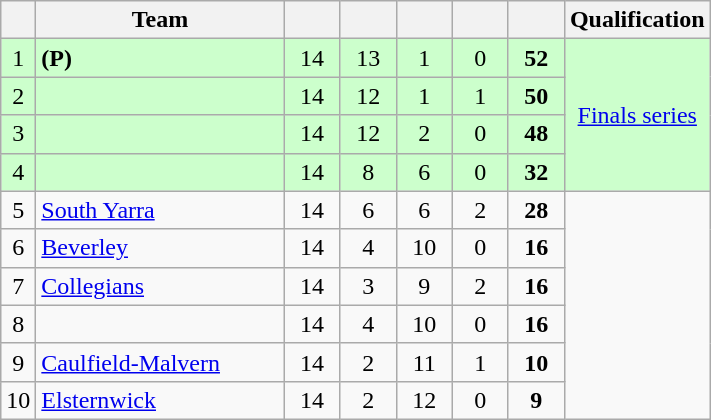<table class="wikitable" style="text-align:center; margin-bottom:0">
<tr>
<th style="width:10px"></th>
<th style="width:35%;">Team</th>
<th style="width:30px;"></th>
<th style="width:30px;"></th>
<th style="width:30px;"></th>
<th style="width:30px;"></th>
<th style="width:30px;"></th>
<th>Qualification</th>
</tr>
<tr style="background:#ccffcc;">
<td>1</td>
<td style="text-align:left;"> <strong>(P)</strong></td>
<td>14</td>
<td>13</td>
<td>1</td>
<td>0</td>
<td><strong>52</strong></td>
<td rowspan=4><a href='#'>Finals series</a></td>
</tr>
<tr style="background:#ccffcc;">
<td>2</td>
<td style="text-align:left;"></td>
<td>14</td>
<td>12</td>
<td>1</td>
<td>1</td>
<td><strong>50</strong></td>
</tr>
<tr style="background:#ccffcc;">
<td>3</td>
<td style="text-align:left;"></td>
<td>14</td>
<td>12</td>
<td>2</td>
<td>0</td>
<td><strong>48</strong></td>
</tr>
<tr style="background:#ccffcc;">
<td>4</td>
<td style="text-align:left;"></td>
<td>14</td>
<td>8</td>
<td>6</td>
<td>0</td>
<td><strong>32</strong></td>
</tr>
<tr>
<td>5</td>
<td style="text-align:left;"><a href='#'>South Yarra</a></td>
<td>14</td>
<td>6</td>
<td>6</td>
<td>2</td>
<td><strong>28</strong></td>
</tr>
<tr>
<td>6</td>
<td style="text-align:left;"><a href='#'>Beverley</a></td>
<td>14</td>
<td>4</td>
<td>10</td>
<td>0</td>
<td><strong>16</strong></td>
</tr>
<tr>
<td>7</td>
<td style="text-align:left;"><a href='#'>Collegians</a></td>
<td>14</td>
<td>3</td>
<td>9</td>
<td>2</td>
<td><strong>16</strong></td>
</tr>
<tr>
<td>8</td>
<td style="text-align:left;"></td>
<td>14</td>
<td>4</td>
<td>10</td>
<td>0</td>
<td><strong>16</strong></td>
</tr>
<tr>
<td>9</td>
<td style="text-align:left;"><a href='#'>Caulfield-Malvern</a></td>
<td>14</td>
<td>2</td>
<td>11</td>
<td>1</td>
<td><strong>10</strong></td>
</tr>
<tr>
<td>10</td>
<td style="text-align:left;"><a href='#'>Elsternwick</a></td>
<td>14</td>
<td>2</td>
<td>12</td>
<td>0</td>
<td><strong>9</strong></td>
</tr>
</table>
